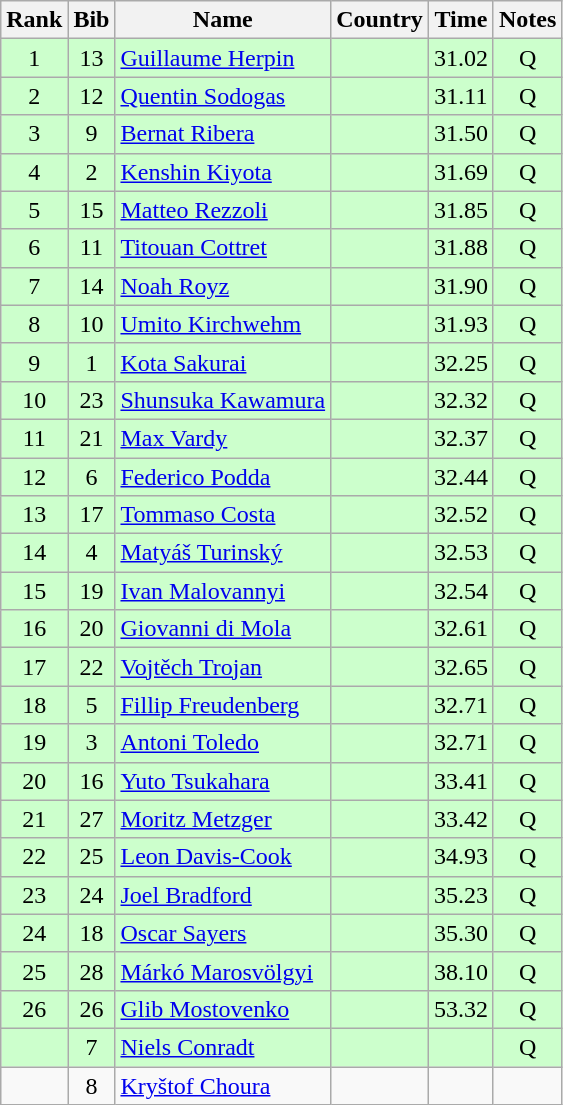<table class="wikitable sortable" style="text-align:center">
<tr>
<th>Rank</th>
<th>Bib</th>
<th>Name</th>
<th>Country</th>
<th>Time</th>
<th>Notes</th>
</tr>
<tr bgcolor=ccffcc>
<td>1</td>
<td>13</td>
<td align=left><a href='#'>Guillaume Herpin</a></td>
<td align=left></td>
<td>31.02</td>
<td>Q</td>
</tr>
<tr bgcolor=ccffcc>
<td>2</td>
<td>12</td>
<td align=left><a href='#'>Quentin Sodogas</a></td>
<td align=left></td>
<td>31.11</td>
<td>Q</td>
</tr>
<tr bgcolor=ccffcc>
<td>3</td>
<td>9</td>
<td align=left><a href='#'>Bernat Ribera</a></td>
<td align=left></td>
<td>31.50</td>
<td>Q</td>
</tr>
<tr bgcolor=ccffcc>
<td>4</td>
<td>2</td>
<td align=left><a href='#'>Kenshin Kiyota</a></td>
<td align=left></td>
<td>31.69</td>
<td>Q</td>
</tr>
<tr bgcolor=ccffcc>
<td>5</td>
<td>15</td>
<td align=left><a href='#'>Matteo Rezzoli</a></td>
<td align=left></td>
<td>31.85</td>
<td>Q</td>
</tr>
<tr bgcolor=ccffcc>
<td>6</td>
<td>11</td>
<td align=left><a href='#'>Titouan Cottret</a></td>
<td align=left></td>
<td>31.88</td>
<td>Q</td>
</tr>
<tr bgcolor=ccffcc>
<td>7</td>
<td>14</td>
<td align=left><a href='#'>Noah Royz</a></td>
<td align=left></td>
<td>31.90</td>
<td>Q</td>
</tr>
<tr bgcolor=ccffcc>
<td>8</td>
<td>10</td>
<td align=left><a href='#'>Umito Kirchwehm</a></td>
<td align=left></td>
<td>31.93</td>
<td>Q</td>
</tr>
<tr bgcolor=ccffcc>
<td>9</td>
<td>1</td>
<td align=left><a href='#'>Kota Sakurai</a></td>
<td align=left></td>
<td>32.25</td>
<td>Q</td>
</tr>
<tr bgcolor=ccffcc>
<td>10</td>
<td>23</td>
<td align=left><a href='#'>Shunsuka Kawamura</a></td>
<td align=left></td>
<td>32.32</td>
<td>Q</td>
</tr>
<tr bgcolor=ccffcc>
<td>11</td>
<td>21</td>
<td align=left><a href='#'>Max Vardy</a></td>
<td align=left></td>
<td>32.37</td>
<td>Q</td>
</tr>
<tr bgcolor=ccffcc>
<td>12</td>
<td>6</td>
<td align=left><a href='#'>Federico Podda</a></td>
<td align=left></td>
<td>32.44</td>
<td>Q</td>
</tr>
<tr bgcolor=ccffcc>
<td>13</td>
<td>17</td>
<td align=left><a href='#'>Tommaso Costa</a></td>
<td align=left></td>
<td>32.52</td>
<td>Q</td>
</tr>
<tr bgcolor=ccffcc>
<td>14</td>
<td>4</td>
<td align=left><a href='#'>Matyáš Turinský</a></td>
<td align=left></td>
<td>32.53</td>
<td>Q</td>
</tr>
<tr bgcolor=ccffcc>
<td>15</td>
<td>19</td>
<td align=left><a href='#'>Ivan Malovannyi</a></td>
<td align=left></td>
<td>32.54</td>
<td>Q</td>
</tr>
<tr bgcolor=ccffcc>
<td>16</td>
<td>20</td>
<td align=left><a href='#'>Giovanni di Mola</a></td>
<td align=left></td>
<td>32.61</td>
<td>Q</td>
</tr>
<tr bgcolor=ccffcc>
<td>17</td>
<td>22</td>
<td align=left><a href='#'>Vojtěch Trojan</a></td>
<td align=left></td>
<td>32.65</td>
<td>Q</td>
</tr>
<tr bgcolor=ccffcc>
<td>18</td>
<td>5</td>
<td align=left><a href='#'>Fillip Freudenberg</a></td>
<td align=left></td>
<td>32.71</td>
<td>Q</td>
</tr>
<tr bgcolor=ccffcc>
<td>19</td>
<td>3</td>
<td align=left><a href='#'>Antoni Toledo</a></td>
<td align=left></td>
<td>32.71</td>
<td>Q</td>
</tr>
<tr bgcolor=ccffcc>
<td>20</td>
<td>16</td>
<td align=left><a href='#'>Yuto Tsukahara</a></td>
<td align=left></td>
<td>33.41</td>
<td>Q</td>
</tr>
<tr bgcolor=ccffcc>
<td>21</td>
<td>27</td>
<td align=left><a href='#'>Moritz Metzger</a></td>
<td align=left></td>
<td>33.42</td>
<td>Q</td>
</tr>
<tr bgcolor=ccffcc>
<td>22</td>
<td>25</td>
<td align=left><a href='#'>Leon Davis-Cook</a></td>
<td align=left></td>
<td>34.93</td>
<td>Q</td>
</tr>
<tr bgcolor=ccffcc>
<td>23</td>
<td>24</td>
<td align=left><a href='#'>Joel Bradford</a></td>
<td align=left></td>
<td>35.23</td>
<td>Q</td>
</tr>
<tr bgcolor=ccffcc>
<td>24</td>
<td>18</td>
<td align=left><a href='#'>Oscar Sayers</a></td>
<td align=left></td>
<td>35.30</td>
<td>Q</td>
</tr>
<tr bgcolor=ccffcc>
<td>25</td>
<td>28</td>
<td align=left><a href='#'>Márkó Marosvölgyi</a></td>
<td align=left></td>
<td>38.10</td>
<td>Q</td>
</tr>
<tr bgcolor=ccffcc>
<td>26</td>
<td>26</td>
<td align=left><a href='#'>Glib Mostovenko</a></td>
<td align=left></td>
<td>53.32</td>
<td>Q</td>
</tr>
<tr bgcolor=ccffcc>
<td></td>
<td>7</td>
<td align=left><a href='#'>Niels Conradt</a></td>
<td align=left></td>
<td></td>
<td>Q</td>
</tr>
<tr>
<td></td>
<td>8</td>
<td align=left><a href='#'>Kryštof Choura</a></td>
<td align=left></td>
<td></td>
<td></td>
</tr>
</table>
